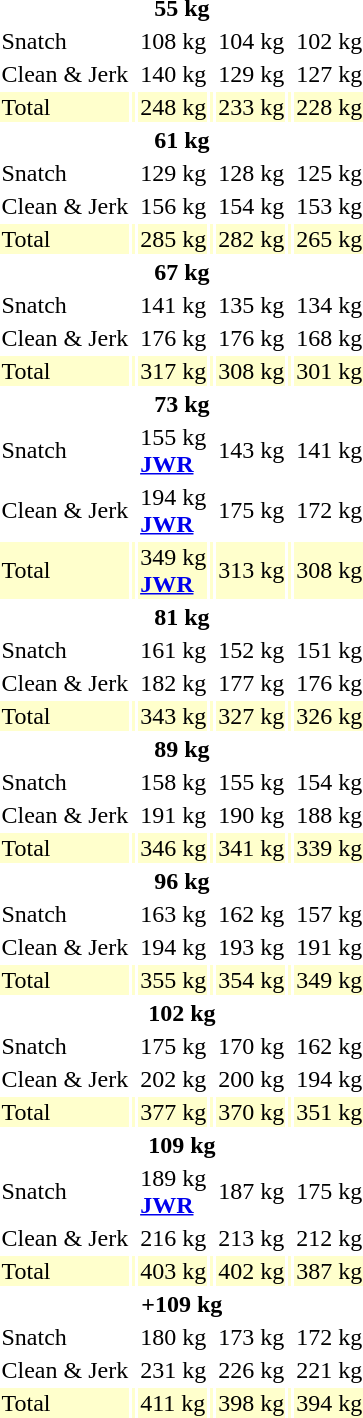<table>
<tr>
<th colspan=7>55 kg</th>
</tr>
<tr>
<td>Snatch</td>
<td></td>
<td>108 kg</td>
<td></td>
<td>104 kg</td>
<td></td>
<td>102 kg</td>
</tr>
<tr>
<td>Clean & Jerk</td>
<td></td>
<td>140 kg</td>
<td></td>
<td>129 kg</td>
<td></td>
<td>127 kg</td>
</tr>
<tr bgcolor=ffffcc>
<td>Total</td>
<td></td>
<td>248 kg</td>
<td></td>
<td>233 kg</td>
<td></td>
<td>228 kg</td>
</tr>
<tr>
<th colspan=7>61 kg</th>
</tr>
<tr>
<td>Snatch</td>
<td></td>
<td>129 kg</td>
<td></td>
<td>128 kg</td>
<td></td>
<td>125 kg</td>
</tr>
<tr>
<td>Clean & Jerk</td>
<td></td>
<td>156 kg</td>
<td></td>
<td>154 kg</td>
<td></td>
<td>153 kg</td>
</tr>
<tr bgcolor=ffffcc>
<td>Total</td>
<td></td>
<td>285 kg</td>
<td></td>
<td>282 kg</td>
<td></td>
<td>265 kg</td>
</tr>
<tr>
<th colspan=7>67 kg</th>
</tr>
<tr>
<td>Snatch</td>
<td></td>
<td>141 kg</td>
<td></td>
<td>135 kg</td>
<td></td>
<td>134 kg</td>
</tr>
<tr>
<td>Clean & Jerk</td>
<td></td>
<td>176 kg</td>
<td></td>
<td>176 kg</td>
<td></td>
<td>168 kg</td>
</tr>
<tr bgcolor=ffffcc>
<td>Total</td>
<td></td>
<td>317 kg</td>
<td></td>
<td>308 kg</td>
<td></td>
<td>301 kg</td>
</tr>
<tr>
<th colspan=7>73 kg</th>
</tr>
<tr>
<td>Snatch</td>
<td></td>
<td>155 kg<br><strong><a href='#'>JWR</a></strong></td>
<td></td>
<td>143 kg</td>
<td></td>
<td>141 kg</td>
</tr>
<tr>
<td>Clean & Jerk</td>
<td></td>
<td>194 kg<br><strong><a href='#'>JWR</a></strong></td>
<td></td>
<td>175 kg</td>
<td></td>
<td>172 kg</td>
</tr>
<tr bgcolor=ffffcc>
<td>Total</td>
<td></td>
<td>349 kg<br><strong><a href='#'>JWR</a></strong></td>
<td></td>
<td>313 kg</td>
<td></td>
<td>308 kg</td>
</tr>
<tr>
<th colspan=7>81 kg</th>
</tr>
<tr>
<td>Snatch</td>
<td></td>
<td>161 kg</td>
<td></td>
<td>152 kg</td>
<td></td>
<td>151 kg</td>
</tr>
<tr>
<td>Clean & Jerk</td>
<td></td>
<td>182 kg</td>
<td></td>
<td>177 kg</td>
<td></td>
<td>176 kg</td>
</tr>
<tr bgcolor=ffffcc>
<td>Total</td>
<td></td>
<td>343 kg</td>
<td></td>
<td>327 kg</td>
<td></td>
<td>326 kg</td>
</tr>
<tr>
<th colspan=7>89 kg</th>
</tr>
<tr>
<td>Snatch</td>
<td></td>
<td>158 kg</td>
<td></td>
<td>155 kg</td>
<td></td>
<td>154 kg</td>
</tr>
<tr>
<td>Clean & Jerk</td>
<td></td>
<td>191 kg</td>
<td></td>
<td>190 kg</td>
<td></td>
<td>188 kg</td>
</tr>
<tr bgcolor=ffffcc>
<td>Total</td>
<td></td>
<td>346 kg</td>
<td></td>
<td>341 kg</td>
<td></td>
<td>339 kg</td>
</tr>
<tr>
<th colspan=7>96 kg</th>
</tr>
<tr>
<td>Snatch</td>
<td></td>
<td>163 kg</td>
<td></td>
<td>162 kg</td>
<td></td>
<td>157 kg</td>
</tr>
<tr>
<td>Clean & Jerk</td>
<td></td>
<td>194 kg</td>
<td></td>
<td>193 kg</td>
<td></td>
<td>191 kg</td>
</tr>
<tr bgcolor=ffffcc>
<td>Total</td>
<td></td>
<td>355 kg</td>
<td></td>
<td>354 kg</td>
<td></td>
<td>349 kg</td>
</tr>
<tr>
<th colspan=7>102 kg</th>
</tr>
<tr>
<td>Snatch</td>
<td></td>
<td>175 kg</td>
<td></td>
<td>170 kg</td>
<td></td>
<td>162 kg</td>
</tr>
<tr>
<td>Clean & Jerk</td>
<td></td>
<td>202 kg</td>
<td></td>
<td>200 kg</td>
<td></td>
<td>194 kg</td>
</tr>
<tr bgcolor=ffffcc>
<td>Total</td>
<td></td>
<td>377 kg</td>
<td></td>
<td>370 kg</td>
<td></td>
<td>351 kg</td>
</tr>
<tr>
<th colspan=7>109 kg</th>
</tr>
<tr>
<td>Snatch</td>
<td></td>
<td>189 kg<br><strong><a href='#'>JWR</a></strong></td>
<td></td>
<td>187 kg</td>
<td></td>
<td>175 kg</td>
</tr>
<tr>
<td>Clean & Jerk</td>
<td></td>
<td>216 kg</td>
<td></td>
<td>213 kg</td>
<td></td>
<td>212 kg</td>
</tr>
<tr bgcolor=ffffcc>
<td>Total</td>
<td></td>
<td>403 kg</td>
<td></td>
<td>402 kg</td>
<td></td>
<td>387 kg</td>
</tr>
<tr>
<th colspan=7>+109 kg</th>
</tr>
<tr>
<td>Snatch</td>
<td></td>
<td>180 kg</td>
<td></td>
<td>173 kg</td>
<td></td>
<td>172 kg</td>
</tr>
<tr>
<td>Clean & Jerk</td>
<td></td>
<td>231 kg</td>
<td></td>
<td>226 kg</td>
<td></td>
<td>221 kg</td>
</tr>
<tr bgcolor=ffffcc>
<td>Total</td>
<td></td>
<td>411 kg</td>
<td></td>
<td>398 kg</td>
<td></td>
<td>394 kg</td>
</tr>
</table>
